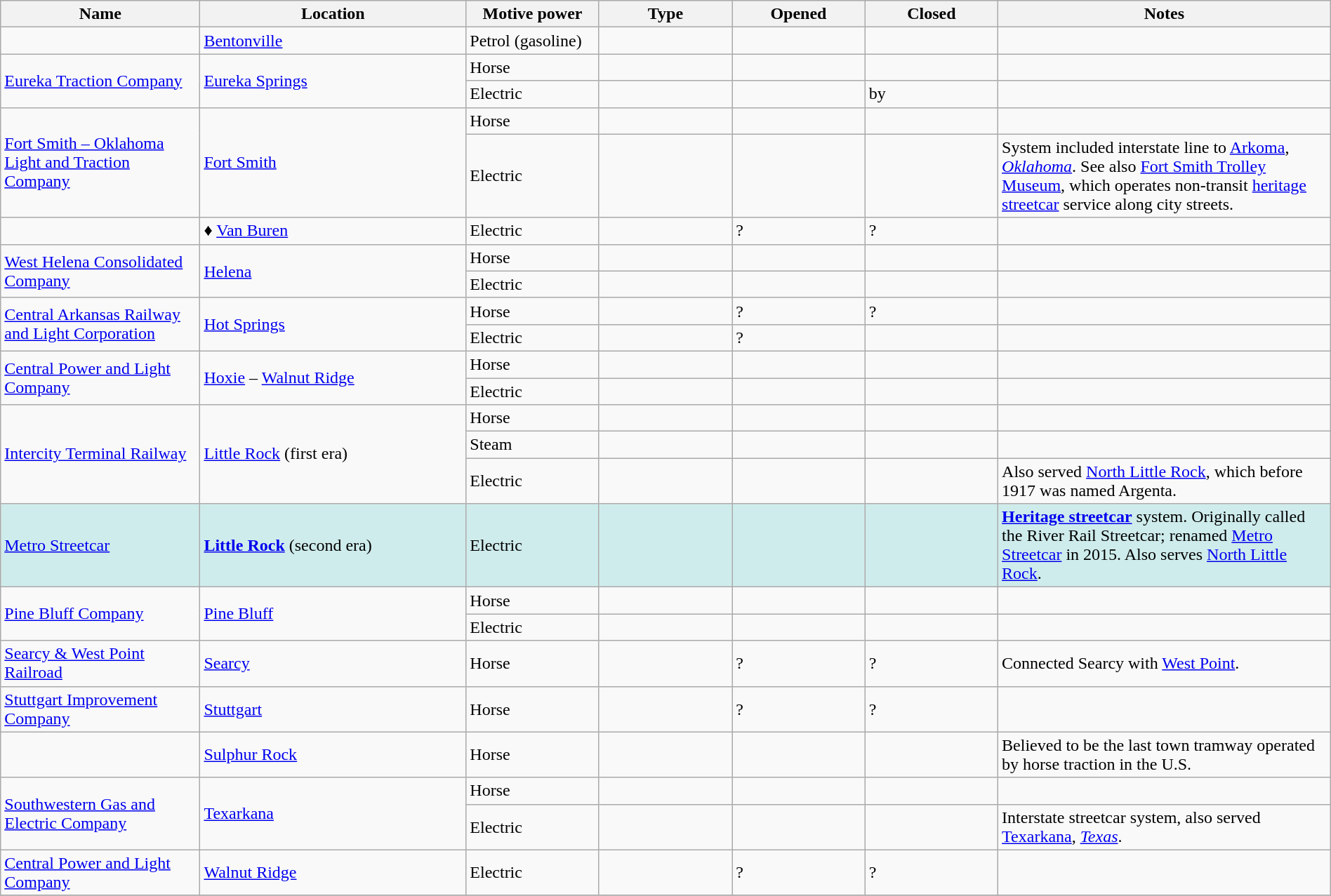<table class="wikitable sortable" width=100%>
<tr>
<th width=15%>Name</th>
<th width=20%>Location</th>
<th width=10%>Motive power</th>
<th width=10%>Type</th>
<th width=10%>Opened</th>
<th width=10%>Closed</th>
<th class="unsortable" width=25%>Notes</th>
</tr>
<tr>
<td> </td>
<td><a href='#'>Bentonville</a></td>
<td>Petrol (gasoline)</td>
<td> </td>
<td></td>
<td></td>
<td> </td>
</tr>
<tr>
<td rowspan="2"><a href='#'>Eureka Traction Company</a></td>
<td rowspan="2"><a href='#'>Eureka Springs</a></td>
<td>Horse</td>
<td> </td>
<td></td>
<td></td>
<td> </td>
</tr>
<tr>
<td>Electric</td>
<td> </td>
<td></td>
<td>by </td>
<td> </td>
</tr>
<tr>
<td rowspan="2"><a href='#'>Fort Smith – Oklahoma Light and Traction Company</a></td>
<td rowspan="2"><a href='#'>Fort Smith</a></td>
<td>Horse</td>
<td> </td>
<td></td>
<td></td>
<td> </td>
</tr>
<tr>
<td>Electric</td>
<td> </td>
<td></td>
<td></td>
<td>System included interstate line to <a href='#'>Arkoma</a>,  <em><a href='#'>Oklahoma</a></em>.  See also <a href='#'>Fort Smith Trolley Museum</a>, which operates non-transit <a href='#'>heritage streetcar</a> service along city streets.</td>
</tr>
<tr>
<td> </td>
<td>♦ <a href='#'>Van Buren</a></td>
<td>Electric</td>
<td> </td>
<td>?</td>
<td>?</td>
<td> </td>
</tr>
<tr>
<td rowspan="2"><a href='#'>West Helena Consolidated Company</a></td>
<td rowspan="2"><a href='#'>Helena</a></td>
<td>Horse</td>
<td> </td>
<td></td>
<td></td>
<td> </td>
</tr>
<tr>
<td>Electric</td>
<td> </td>
<td></td>
<td></td>
<td> </td>
</tr>
<tr>
<td rowspan="2"><a href='#'>Central Arkansas Railway and Light Corporation</a></td>
<td rowspan="2"><a href='#'>Hot Springs</a></td>
<td>Horse</td>
<td> </td>
<td>?</td>
<td>?</td>
<td> </td>
</tr>
<tr>
<td>Electric</td>
<td> </td>
<td>?</td>
<td></td>
<td> </td>
</tr>
<tr>
<td rowspan="2"><a href='#'>Central Power and Light Company</a></td>
<td rowspan="2"><a href='#'>Hoxie</a> – <a href='#'>Walnut Ridge</a></td>
<td>Horse</td>
<td> </td>
<td></td>
<td></td>
<td> </td>
</tr>
<tr>
<td>Electric</td>
<td> </td>
<td></td>
<td></td>
<td> </td>
</tr>
<tr>
<td rowspan="3"><a href='#'>Intercity Terminal Railway</a></td>
<td rowspan="3"><a href='#'>Little Rock</a> (first era)</td>
<td>Horse</td>
<td> </td>
<td></td>
<td></td>
<td> </td>
</tr>
<tr>
<td>Steam</td>
<td> </td>
<td></td>
<td></td>
<td> </td>
</tr>
<tr>
<td>Electric</td>
<td> </td>
<td></td>
<td></td>
<td>Also served <a href='#'>North Little Rock</a>, which before 1917 was named Argenta.</td>
</tr>
<tr style="background:#CFECEC">
<td><a href='#'>Metro Streetcar</a></td>
<td><strong><a href='#'>Little Rock</a></strong> (second era)</td>
<td>Electric</td>
<td> </td>
<td></td>
<td> </td>
<td><strong><a href='#'>Heritage streetcar</a></strong> system. Originally called the River Rail Streetcar; renamed <a href='#'>Metro Streetcar</a> in 2015.  Also serves <a href='#'>North Little Rock</a>.</td>
</tr>
<tr>
<td rowspan="2"><a href='#'>Pine Bluff Company</a></td>
<td rowspan="2"><a href='#'>Pine Bluff</a></td>
<td>Horse</td>
<td> </td>
<td></td>
<td></td>
<td> </td>
</tr>
<tr>
<td>Electric</td>
<td> </td>
<td></td>
<td></td>
<td> </td>
</tr>
<tr>
<td><a href='#'>Searcy & West Point Railroad</a></td>
<td><a href='#'>Searcy</a></td>
<td>Horse</td>
<td> </td>
<td>?</td>
<td>?</td>
<td>Connected Searcy with <a href='#'>West Point</a>.</td>
</tr>
<tr>
<td><a href='#'>Stuttgart Improvement Company</a></td>
<td><a href='#'>Stuttgart</a></td>
<td>Horse</td>
<td> </td>
<td>?</td>
<td>?</td>
<td> </td>
</tr>
<tr>
<td> </td>
<td><a href='#'>Sulphur Rock</a></td>
<td>Horse</td>
<td> </td>
<td></td>
<td></td>
<td>Believed to be the last town tramway operated by horse traction in the U.S.</td>
</tr>
<tr>
<td rowspan="2"><a href='#'>Southwestern Gas and Electric Company</a></td>
<td rowspan="2"><a href='#'>Texarkana</a></td>
<td>Horse</td>
<td> </td>
<td></td>
<td></td>
<td> </td>
</tr>
<tr>
<td>Electric</td>
<td> </td>
<td></td>
<td></td>
<td>Interstate streetcar system, also served <a href='#'>Texarkana</a>, <em><a href='#'>Texas</a></em>.</td>
</tr>
<tr>
<td><a href='#'>Central Power and Light Company</a></td>
<td><a href='#'>Walnut Ridge</a></td>
<td>Electric</td>
<td> </td>
<td>?</td>
<td>?</td>
<td> </td>
</tr>
<tr>
</tr>
</table>
